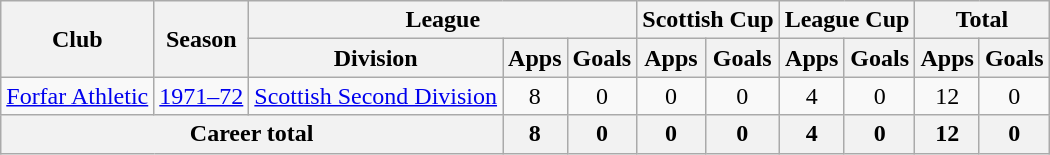<table class="wikitable" style="text-align: center">
<tr>
<th rowspan="2">Club</th>
<th rowspan="2">Season</th>
<th colspan="3">League</th>
<th colspan="2">Scottish Cup</th>
<th colspan="2">League Cup</th>
<th colspan="2">Total</th>
</tr>
<tr>
<th>Division</th>
<th>Apps</th>
<th>Goals</th>
<th>Apps</th>
<th>Goals</th>
<th>Apps</th>
<th>Goals</th>
<th>Apps</th>
<th>Goals</th>
</tr>
<tr>
<td><a href='#'>Forfar Athletic</a></td>
<td><a href='#'>1971–72</a></td>
<td><a href='#'>Scottish Second Division</a></td>
<td>8</td>
<td>0</td>
<td>0</td>
<td>0</td>
<td>4</td>
<td>0</td>
<td>12</td>
<td>0</td>
</tr>
<tr>
<th colspan="3">Career total</th>
<th>8</th>
<th>0</th>
<th>0</th>
<th>0</th>
<th>4</th>
<th>0</th>
<th>12</th>
<th>0</th>
</tr>
</table>
